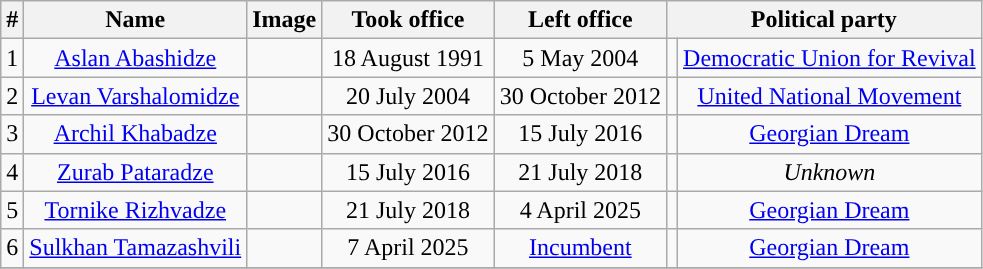<table class="wikitable" style=text-align:center>
<tr>
<th>#</th>
<th>Name</th>
<th>Image</th>
<th>Took office</th>
<th>Left office</th>
<th colspan=2>Political party</th>
</tr>
<tr>
<td>1</td>
<td><a href='#'>Aslan Abashidze</a></td>
<td></td>
<td>18 August 1991</td>
<td>5 May 2004</td>
<td style="background-color:"></td>
<td><a href='#'>Democratic Union for Revival</a></td>
</tr>
<tr>
<td>2</td>
<td><a href='#'>Levan Varshalomidze</a></td>
<td></td>
<td>20 July 2004</td>
<td>30 October 2012</td>
<td style="background-color:"></td>
<td><a href='#'>United National Movement</a></td>
</tr>
<tr>
<td>3</td>
<td><a href='#'>Archil Khabadze</a></td>
<td></td>
<td>30 October 2012</td>
<td>15 July 2016</td>
<td style="background-color:"></td>
<td><a href='#'>Georgian Dream</a></td>
</tr>
<tr>
<td>4</td>
<td><a href='#'>Zurab Pataradze</a></td>
<td></td>
<td>15 July 2016</td>
<td>21 July 2018</td>
<td style="background-color:"></td>
<td><em>Unknown</em></td>
</tr>
<tr>
<td>5</td>
<td><a href='#'>Tornike Rizhvadze</a></td>
<td></td>
<td>21 July 2018</td>
<td>4 April 2025</td>
<td style="background-color:"></td>
<td><a href='#'>Georgian Dream</a></td>
</tr>
<tr>
<td>6</td>
<td><a href='#'>Sulkhan Tamazashvili</a></td>
<td></td>
<td>7 April 2025</td>
<td><a href='#'>Incumbent</a></td>
<td style="background-color:"></td>
<td><a href='#'>Georgian Dream</a></td>
</tr>
<tr>
</tr>
</table>
